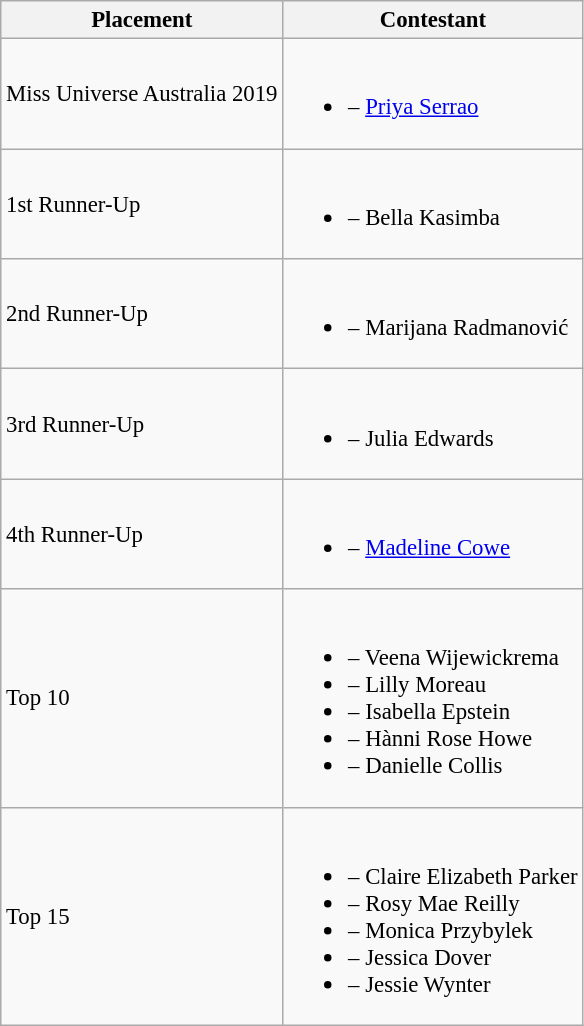<table class="wikitable sortable" style="font-size: 95%;">
<tr>
<th>Placement</th>
<th>Contestant</th>
</tr>
<tr>
<td>Miss Universe Australia 2019</td>
<td><br><ul><li> – <a href='#'>Priya Serrao</a></li></ul></td>
</tr>
<tr>
<td>1st Runner-Up</td>
<td><br><ul><li> – Bella Kasimba</li></ul></td>
</tr>
<tr>
<td>2nd Runner-Up</td>
<td><br><ul><li> – Marijana Radmanović</li></ul></td>
</tr>
<tr>
<td>3rd Runner-Up</td>
<td><br><ul><li> – Julia Edwards</li></ul></td>
</tr>
<tr>
<td>4th Runner-Up</td>
<td><br><ul><li> – <a href='#'>Madeline Cowe</a></li></ul></td>
</tr>
<tr>
<td>Top 10</td>
<td><br><ul><li> – Veena Wijewickrema</li><li> – Lilly Moreau</li><li> – Isabella Epstein</li><li> – Hànni Rose Howe</li><li> – Danielle Collis</li></ul></td>
</tr>
<tr>
<td>Top 15</td>
<td><br><ul><li> – Claire Elizabeth Parker</li><li> – Rosy Mae Reilly</li><li> – Monica Przybylek</li><li> – Jessica Dover</li><li> – Jessie Wynter</li></ul></td>
</tr>
</table>
